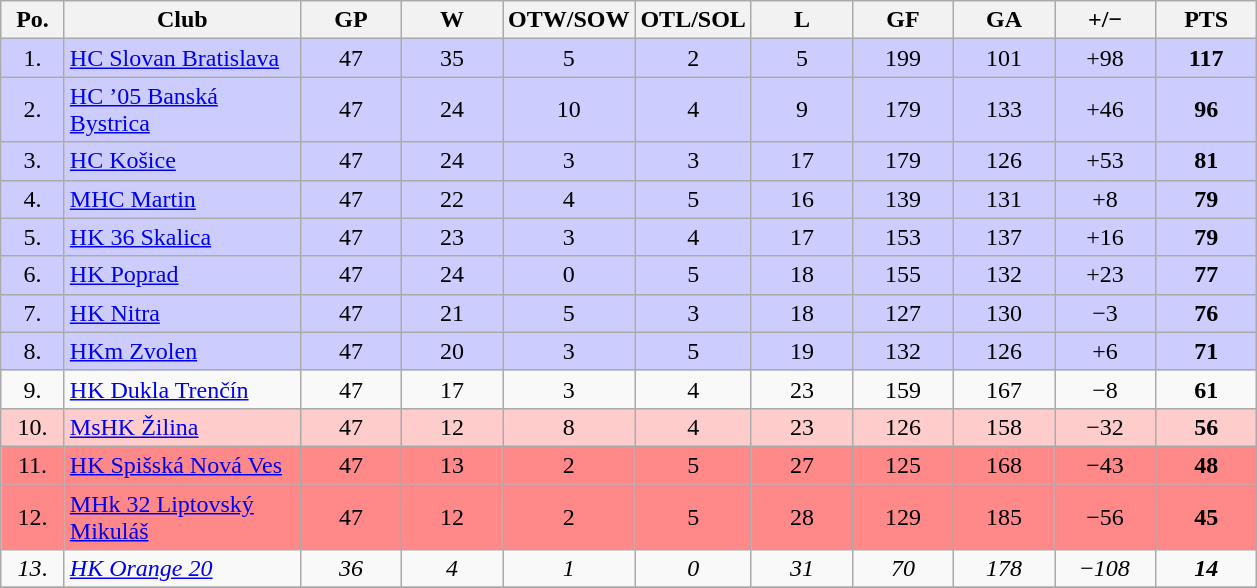<table class="wikitable sortable" style="text-align:center;">
<tr>
<th width="35">Po.</th>
<th width=150>Club</th>
<th width=60>GP</th>
<th width=60>W</th>
<th width=60>OTW/SOW</th>
<th width=60>OTL/SOL</th>
<th width=60>L</th>
<th width=60>GF</th>
<th width=60>GA</th>
<th width=60>+/−</th>
<th width=60>PTS</th>
</tr>
<tr bgcolor=#CCCCFF>
<td>1.</td>
<td align=left><a href='#'>HC Slovan Bratislava</a></td>
<td>47</td>
<td>35</td>
<td>5</td>
<td>2</td>
<td>5</td>
<td>199</td>
<td>101</td>
<td>+98</td>
<td><strong>117</strong></td>
</tr>
<tr bgcolor=#CCCCFF>
<td>2.</td>
<td align=left><a href='#'>HC ’05 Banská Bystrica</a></td>
<td>47</td>
<td>24</td>
<td>10</td>
<td>4</td>
<td>9</td>
<td>179</td>
<td>133</td>
<td>+46</td>
<td><strong>96</strong></td>
</tr>
<tr bgcolor=#CCCCFF>
<td>3.</td>
<td align=left><a href='#'>HC Košice</a></td>
<td>47</td>
<td>24</td>
<td>3</td>
<td>3</td>
<td>17</td>
<td>179</td>
<td>126</td>
<td>+53</td>
<td><strong>81</strong></td>
</tr>
<tr bgcolor=#CCCCFF>
<td>4.</td>
<td align=left><a href='#'>MHC Martin</a></td>
<td>47</td>
<td>22</td>
<td>4</td>
<td>5</td>
<td>16</td>
<td>139</td>
<td>131</td>
<td>+8</td>
<td><strong>79</strong></td>
</tr>
<tr bgcolor=#CCCCFF>
<td>5.</td>
<td align=left><a href='#'>HK 36 Skalica</a></td>
<td>47</td>
<td>23</td>
<td>3</td>
<td>4</td>
<td>17</td>
<td>153</td>
<td>137</td>
<td>+16</td>
<td><strong>79</strong></td>
</tr>
<tr bgcolor=#CCCCFF>
<td>6.</td>
<td align=left><a href='#'>HK Poprad</a></td>
<td>47</td>
<td>24</td>
<td>0</td>
<td>5</td>
<td>18</td>
<td>155</td>
<td>132</td>
<td>+23</td>
<td><strong>77</strong></td>
</tr>
<tr bgcolor=#CCCCFF>
<td>7.</td>
<td align=left><a href='#'>HK Nitra</a></td>
<td>47</td>
<td>21</td>
<td>5</td>
<td>3</td>
<td>18</td>
<td>127</td>
<td>130</td>
<td>−3</td>
<td><strong>76</strong></td>
</tr>
<tr bgcolor=#CCCCFF>
<td>8.</td>
<td align=left><a href='#'>HKm Zvolen</a></td>
<td>47</td>
<td>20</td>
<td>3</td>
<td>5</td>
<td>19</td>
<td>132</td>
<td>126</td>
<td>+6</td>
<td><strong>71</strong></td>
</tr>
<tr>
<td>9.</td>
<td align=left><a href='#'>HK Dukla Trenčín</a></td>
<td>47</td>
<td>17</td>
<td>3</td>
<td>4</td>
<td>23</td>
<td>159</td>
<td>167</td>
<td>−8</td>
<td><strong>61</strong></td>
</tr>
<tr bgcolor=#FFCCCC>
<td>10.</td>
<td align=left><a href='#'>MsHK Žilina</a></td>
<td>47</td>
<td>12</td>
<td>8</td>
<td>4</td>
<td>23</td>
<td>126</td>
<td>158</td>
<td>−32</td>
<td><strong>56</strong></td>
</tr>
<tr bgcolor=#ff8888>
<td>11.</td>
<td align=left><a href='#'>HK Spišská Nová Ves</a></td>
<td>47</td>
<td>13</td>
<td>2</td>
<td>5</td>
<td>27</td>
<td>125</td>
<td>168</td>
<td>−43</td>
<td><strong>48</strong></td>
</tr>
<tr bgcolor=#ff8888>
<td>12.</td>
<td align=left><a href='#'>MHk 32 Liptovský Mikuláš</a></td>
<td>47</td>
<td>12</td>
<td>2</td>
<td>5</td>
<td>28</td>
<td>129</td>
<td>185</td>
<td>−56</td>
<td><strong>45</strong></td>
</tr>
<tr>
<td><em>13</em>.</td>
<td align=left><em><a href='#'>HK Orange 20</a></em></td>
<td><em>36</em></td>
<td><em>4</em></td>
<td><em>1</em></td>
<td><em>0</em></td>
<td><em>31</em></td>
<td><em>70</em></td>
<td><em>178</em></td>
<td>−<em>108</em></td>
<td><strong><em>14</em></strong></td>
</tr>
<tr>
</tr>
</table>
